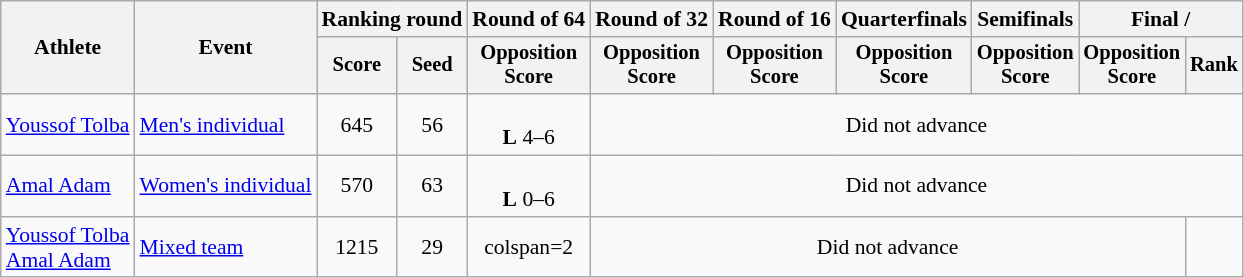<table class="wikitable" style="font-size:90%">
<tr>
<th rowspan=2>Athlete</th>
<th rowspan=2>Event</th>
<th colspan="2">Ranking round</th>
<th>Round of 64</th>
<th>Round of 32</th>
<th>Round of 16</th>
<th>Quarterfinals</th>
<th>Semifinals</th>
<th colspan="2">Final / </th>
</tr>
<tr style="font-size:95%">
<th>Score</th>
<th>Seed</th>
<th>Opposition<br>Score</th>
<th>Opposition<br>Score</th>
<th>Opposition<br>Score</th>
<th>Opposition<br>Score</th>
<th>Opposition<br>Score</th>
<th>Opposition<br>Score</th>
<th>Rank</th>
</tr>
<tr align=center>
<td align=left><a href='#'>Youssof Tolba</a></td>
<td align=left><a href='#'>Men's individual</a></td>
<td>645</td>
<td>56</td>
<td><br><strong>L</strong> 4–6</td>
<td colspan=6>Did not advance</td>
</tr>
<tr align=center>
<td align=left><a href='#'>Amal Adam</a></td>
<td align=left><a href='#'>Women's individual</a></td>
<td>570</td>
<td>63</td>
<td><br><strong>L</strong> 0–6</td>
<td colspan=6>Did not advance</td>
</tr>
<tr align=center>
<td align=left><a href='#'>Youssof Tolba</a><br><a href='#'>Amal Adam</a></td>
<td align=left><a href='#'>Mixed team</a></td>
<td>1215</td>
<td>29</td>
<td>colspan=2 </td>
<td colspan=5>Did not advance</td>
</tr>
</table>
